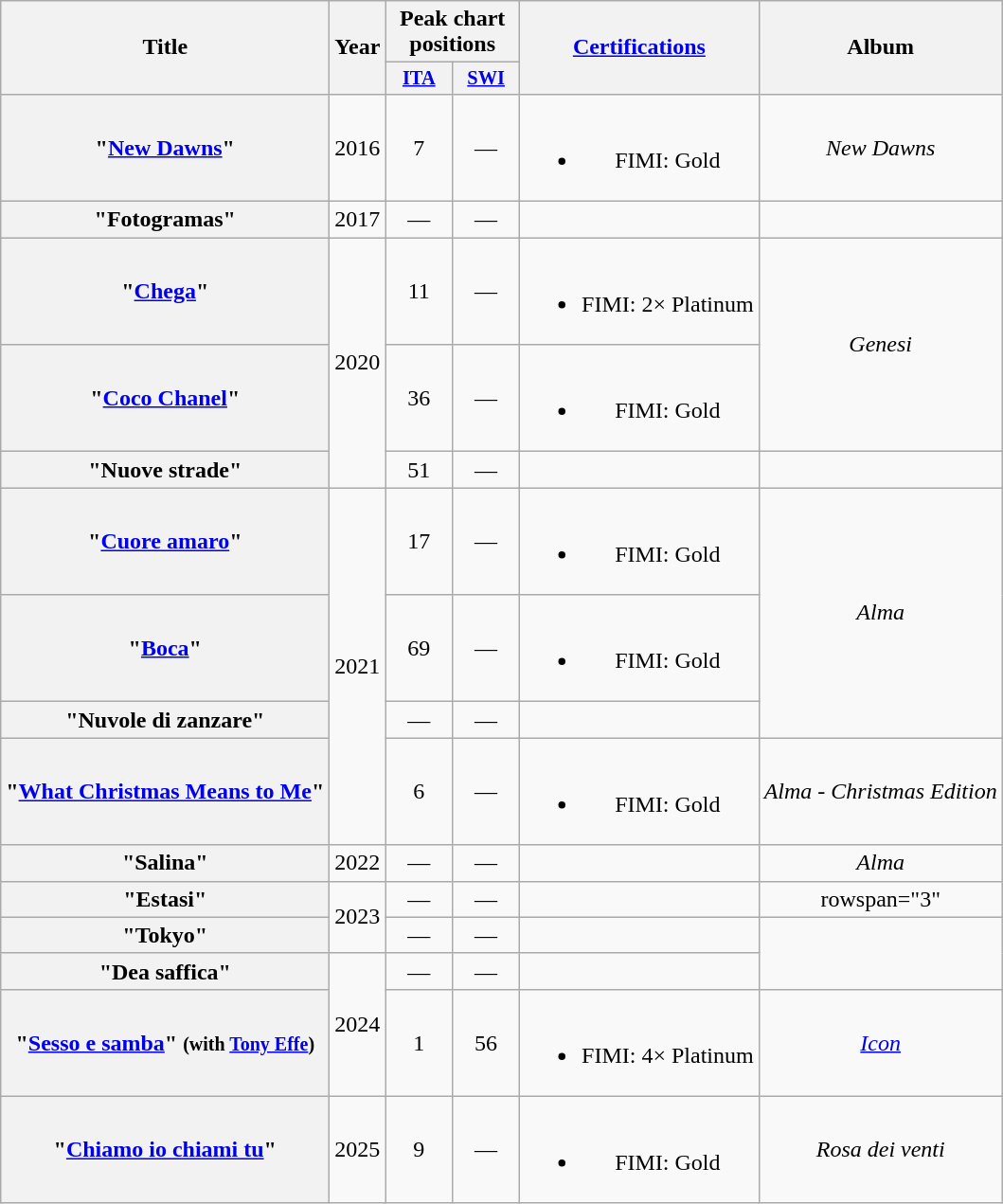<table class="wikitable plainrowheaders" style="text-align:center;">
<tr>
<th scope="col" rowspan="2">Title</th>
<th scope="col" rowspan="2">Year</th>
<th scope="col" colspan="2">Peak chart positions</th>
<th scope="col" rowspan="2"><a href='#'>Certifications</a></th>
<th scope="col" rowspan="2">Album</th>
</tr>
<tr>
<th scope="col" style="width:3em;font-size:85%;"><a href='#'>ITA</a><br></th>
<th scope="col" style="width:3em;font-size:85%;"><a href='#'>SWI</a><br></th>
</tr>
<tr>
<th scope="row">"<a href='#'>New Dawns</a>"</th>
<td>2016</td>
<td>7</td>
<td>—</td>
<td><br><ul><li>FIMI: Gold</li></ul></td>
<td rowspan="1"><em>New Dawns</em></td>
</tr>
<tr>
<th scope="row">"Fotogramas"</th>
<td>2017</td>
<td>—</td>
<td>—</td>
<td></td>
<td></td>
</tr>
<tr>
<th scope="row">"<a href='#'>Chega</a>"</th>
<td rowspan="3">2020</td>
<td>11</td>
<td>—</td>
<td><br><ul><li>FIMI: 2× Platinum</li></ul></td>
<td rowspan="2"><em>Genesi</em></td>
</tr>
<tr>
<th scope="row">"<a href='#'>Coco Chanel</a>"</th>
<td>36</td>
<td>—</td>
<td><br><ul><li>FIMI: Gold</li></ul></td>
</tr>
<tr>
<th scope="row">"Nuove strade" </th>
<td>51</td>
<td>—</td>
<td></td>
<td></td>
</tr>
<tr>
<th scope="row">"<a href='#'>Cuore amaro</a>"</th>
<td rowspan="4">2021</td>
<td>17</td>
<td>—</td>
<td><br><ul><li>FIMI: Gold</li></ul></td>
<td rowspan="3"><em>Alma</em></td>
</tr>
<tr>
<th scope="row">"<a href='#'>Boca</a>" </th>
<td>69</td>
<td>—</td>
<td><br><ul><li>FIMI: Gold</li></ul></td>
</tr>
<tr>
<th scope="row">"Nuvole di zanzare"</th>
<td>—</td>
<td>—</td>
<td></td>
</tr>
<tr>
<th scope="row">"<a href='#'>What Christmas Means to Me</a>"</th>
<td>6</td>
<td>—</td>
<td><br><ul><li>FIMI: Gold</li></ul></td>
<td><em>Alma - Christmas Edition</em></td>
</tr>
<tr>
<th scope="row">"Salina"</th>
<td>2022</td>
<td>—</td>
<td>—</td>
<td></td>
<td><em>Alma</em></td>
</tr>
<tr>
<th scope="row">"Estasi"</th>
<td rowspan="2">2023</td>
<td>—</td>
<td>—</td>
<td></td>
<td>rowspan="3"</td>
</tr>
<tr>
<th scope="row">"Tokyo"</th>
<td>—</td>
<td>—</td>
<td></td>
</tr>
<tr>
<th scope="row">"Dea saffica"</th>
<td rowspan="2">2024</td>
<td>—</td>
<td>—</td>
<td></td>
</tr>
<tr>
<th scope="row">"<a href='#'>Sesso e samba</a>" <small>(with <a href='#'>Tony Effe</a>)</small></th>
<td>1</td>
<td>56</td>
<td><br><ul><li>FIMI: 4× Platinum</li></ul></td>
<td><em><a href='#'>Icon</a></em></td>
</tr>
<tr>
<th scope="row">"<a href='#'>Chiamo io chiami tu</a>"</th>
<td>2025</td>
<td>9</td>
<td>—</td>
<td><br><ul><li>FIMI: Gold</li></ul></td>
<td><em>Rosa dei venti</em></td>
</tr>
</table>
